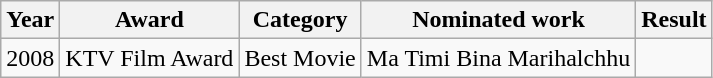<table class="wikitable">
<tr>
<th>Year</th>
<th>Award</th>
<th>Category</th>
<th>Nominated work</th>
<th>Result</th>
</tr>
<tr>
<td>2008</td>
<td>KTV Film Award</td>
<td>Best Movie</td>
<td>Ma Timi Bina Marihalchhu</td>
<td></td>
</tr>
</table>
